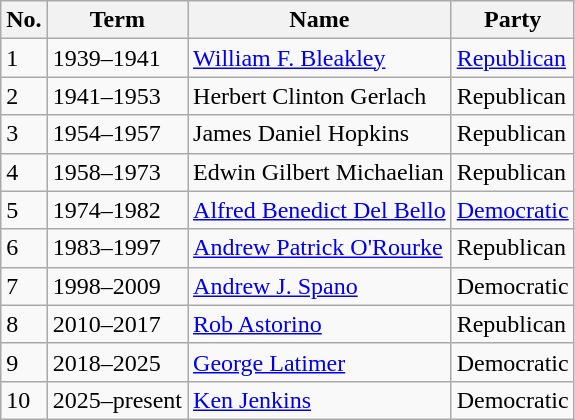<table class="wikitable">
<tr>
<th>No.</th>
<th>Term</th>
<th>Name</th>
<th>Party</th>
</tr>
<tr>
<td>1</td>
<td>1939–1941</td>
<td><a href='#'>William F. Bleakley</a></td>
<td><a href='#'>Republican</a></td>
</tr>
<tr>
<td>2</td>
<td>1941–1953</td>
<td>Herbert Clinton Gerlach</td>
<td>Republican</td>
</tr>
<tr>
<td>3</td>
<td>1954–1957</td>
<td>James Daniel Hopkins</td>
<td>Republican</td>
</tr>
<tr>
<td>4</td>
<td>1958–1973</td>
<td>Edwin Gilbert Michaelian</td>
<td>Republican</td>
</tr>
<tr>
<td>5</td>
<td>1974–1982</td>
<td><a href='#'>Alfred Benedict Del Bello</a></td>
<td><a href='#'>Democratic</a></td>
</tr>
<tr>
<td>6</td>
<td>1983–1997</td>
<td><a href='#'>Andrew Patrick O'Rourke</a></td>
<td>Republican</td>
</tr>
<tr>
<td>7</td>
<td>1998–2009</td>
<td><a href='#'>Andrew J. Spano</a></td>
<td>Democratic</td>
</tr>
<tr>
<td>8</td>
<td>2010–2017</td>
<td><a href='#'>Rob Astorino</a></td>
<td>Republican</td>
</tr>
<tr>
<td>9</td>
<td>2018–2025</td>
<td><a href='#'>George Latimer</a></td>
<td>Democratic</td>
</tr>
<tr>
<td>10</td>
<td>2025–present</td>
<td><a href='#'>Ken Jenkins</a></td>
<td>Democratic</td>
</tr>
</table>
